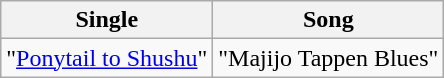<table class="wikitable">
<tr>
<th>Single</th>
<th>Song</th>
</tr>
<tr>
<td>"<a href='#'>Ponytail to Shushu</a>"</td>
<td>"Majijo Tappen Blues"</td>
</tr>
</table>
